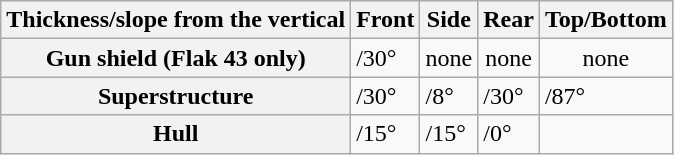<table class="wikitable">
<tr>
<th>Thickness/slope from the vertical</th>
<th>Front</th>
<th>Side</th>
<th>Rear</th>
<th>Top/Bottom</th>
</tr>
<tr>
<th>Gun shield (Flak 43 only)</th>
<td>/30°</td>
<td align="center">none</td>
<td align="center">none</td>
<td align="center">none</td>
</tr>
<tr>
<th>Superstructure</th>
<td>/30°</td>
<td>/8°</td>
<td>/30°</td>
<td>/87°</td>
</tr>
<tr>
<th>Hull</th>
<td>/15°</td>
<td>/15°</td>
<td>/0°</td>
<td></td>
</tr>
</table>
